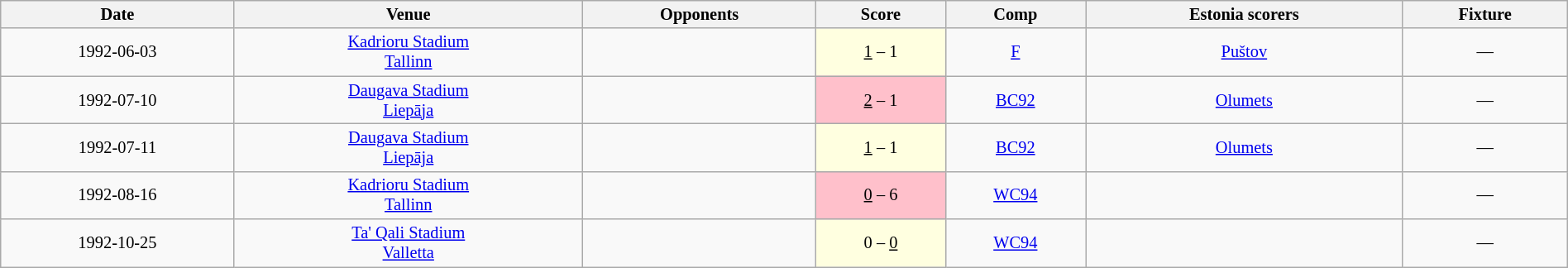<table class="wikitable" style="font-size:85%; text-align:center;" width="100%">
<tr>
<th>Date</th>
<th>Venue</th>
<th>Opponents</th>
<th>Score</th>
<th>Comp</th>
<th>Estonia scorers</th>
<th>Fixture</th>
</tr>
<tr>
<td>1992-06-03</td>
<td><a href='#'>Kadrioru Stadium</a><br> <a href='#'>Tallinn</a></td>
<td></td>
<td bgcolor="lightyellow"><u>1</u> – 1</td>
<td><a href='#'>F</a></td>
<td><a href='#'>Puštov</a>  </td>
<td>—</td>
</tr>
<tr>
<td>1992-07-10</td>
<td><a href='#'>Daugava Stadium</a><br> <a href='#'>Liepāja</a></td>
<td></td>
<td bgcolor="pink"><u>2</u> – 1</td>
<td><a href='#'>BC92</a></td>
<td><a href='#'>Olumets</a>  </td>
<td>—</td>
</tr>
<tr>
<td>1992-07-11</td>
<td><a href='#'>Daugava Stadium</a><br> <a href='#'>Liepāja</a></td>
<td></td>
<td bgcolor="lightyellow"><u>1</u> – 1</td>
<td><a href='#'>BC92</a></td>
<td><a href='#'>Olumets</a>  </td>
<td>—</td>
</tr>
<tr>
<td>1992-08-16</td>
<td><a href='#'>Kadrioru Stadium</a><br> <a href='#'>Tallinn</a></td>
<td></td>
<td bgcolor="pink"><u>0</u> – 6</td>
<td><a href='#'>WC94</a></td>
<td></td>
<td>—</td>
</tr>
<tr>
<td>1992-10-25</td>
<td><a href='#'>Ta' Qali Stadium</a><br> <a href='#'>Valletta</a></td>
<td></td>
<td bgcolor="lightyellow">0 – <u>0</u></td>
<td><a href='#'>WC94</a></td>
<td></td>
<td>—</td>
</tr>
</table>
